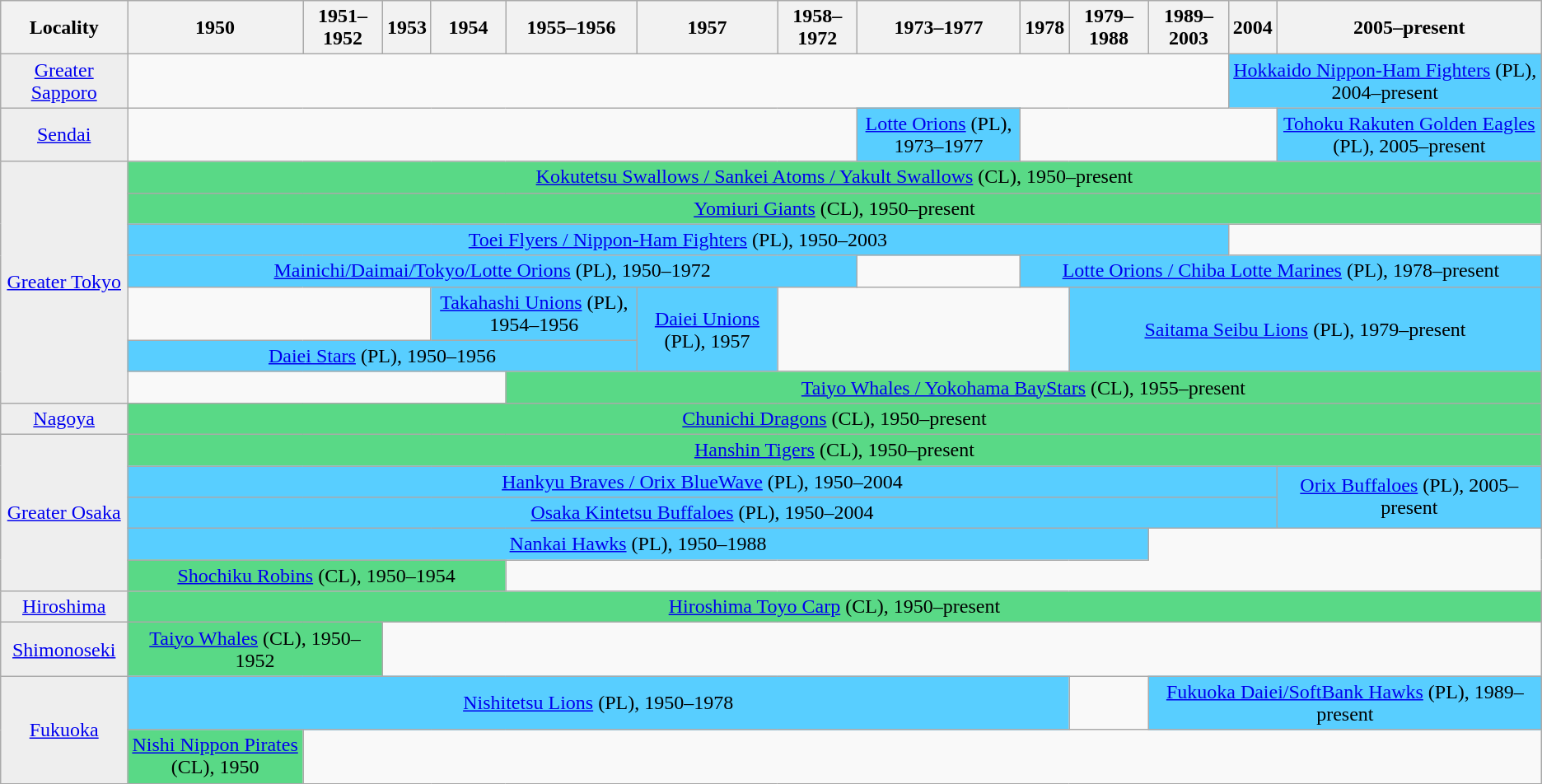<table class="wikitable" style="text-align:center">
<tr>
<th>Locality</th>
<th>1950</th>
<th>1951–1952</th>
<th>1953</th>
<th>1954</th>
<th>1955–1956</th>
<th>1957</th>
<th>1958–1972</th>
<th>1973–1977</th>
<th>1978</th>
<th>1979–1988</th>
<th>1989–2003</th>
<th>2004</th>
<th>2005–present</th>
</tr>
<tr>
<td style="background:#eee;"><a href='#'>Greater Sapporo</a></td>
<td colspan="11"> </td>
<td colspan="2" style="background:#58ceff;"><a href='#'>Hokkaido Nippon-Ham Fighters</a> (PL), 2004–present</td>
</tr>
<tr>
<td style="background:#eee;"><a href='#'>Sendai</a></td>
<td colspan="7"> </td>
<td style="background:#58ceff;"><a href='#'>Lotte Orions</a> (PL), 1973–1977</td>
<td colspan="4"> </td>
<td colspan="1" style="background:#58ceff;"><a href='#'>Tohoku Rakuten Golden Eagles</a> (PL), 2005–present</td>
</tr>
<tr>
<td rowspan="7" style="background:#eee;"><a href='#'>Greater Tokyo</a></td>
<td colspan="13" style="background:#59d986;"><a href='#'>Kokutetsu Swallows / Sankei Atoms / Yakult Swallows</a> (CL), 1950–present</td>
</tr>
<tr>
<td colspan="13" style="background:#59d986;"><a href='#'>Yomiuri Giants</a> (CL), 1950–present</td>
</tr>
<tr>
<td colspan="11" style="background:#58ceff;"><a href='#'>Toei Flyers / Nippon-Ham Fighters</a> (PL), 1950–2003</td>
</tr>
<tr>
<td colspan="7" style="background:#58ceff;"><a href='#'>Mainichi/Daimai/Tokyo/Lotte Orions</a> (PL), 1950–1972</td>
<td> </td>
<td colspan="5" style="background:#58ceff;"><a href='#'>Lotte Orions / Chiba Lotte Marines</a> (PL), 1978–present</td>
</tr>
<tr>
<td colspan="3"> </td>
<td colspan="2" style="background:#58ceff;"><a href='#'>Takahashi Unions</a> (PL), 1954–1956</td>
<td rowspan="2" style="background:#58ceff;"><a href='#'>Daiei Unions</a> (PL), 1957</td>
<td rowspan="2" colspan="3"> </td>
<td rowspan="2" colspan="5" style="background:#58ceff;"><a href='#'>Saitama Seibu Lions</a> (PL), 1979–present</td>
</tr>
<tr>
<td colspan="5" style="background:#58ceff;"><a href='#'>Daiei Stars</a> (PL), 1950–1956</td>
</tr>
<tr>
<td colspan="4"> </td>
<td colspan="9" style="background:#59d986;"><a href='#'>Taiyo Whales / Yokohama BayStars</a> (CL), 1955–present</td>
</tr>
<tr>
<td style="background:#eee;"><a href='#'>Nagoya</a></td>
<td colspan="13" style="background:#59d986;"><a href='#'>Chunichi Dragons</a> (CL), 1950–present</td>
</tr>
<tr>
<td rowspan="5" style="background:#eee;"><a href='#'>Greater Osaka</a></td>
<td colspan="13" style="background:#59d986;"><a href='#'>Hanshin Tigers</a> (CL), 1950–present</td>
</tr>
<tr>
<td colspan="12" style="background:#58ceff;"><a href='#'>Hankyu Braves / Orix BlueWave</a> (PL), 1950–2004</td>
<td rowspan="2" colspan="1" style="background:#58ceff;"><a href='#'>Orix Buffaloes</a> (PL), 2005–present</td>
</tr>
<tr>
<td colspan="12" style="background:#58ceff;"><a href='#'>Osaka Kintetsu Buffaloes</a> (PL), 1950–2004</td>
</tr>
<tr>
<td colspan="10" style="background:#58ceff;"><a href='#'>Nankai Hawks</a> (PL), 1950–1988</td>
</tr>
<tr>
<td colspan="4" style="background:#59d986;"><a href='#'>Shochiku Robins</a> (CL), 1950–1954</td>
</tr>
<tr>
<td style="background:#eee;"><a href='#'>Hiroshima</a></td>
<td colspan="13" style="background:#59d986;"><a href='#'>Hiroshima Toyo Carp</a> (CL), 1950–present</td>
</tr>
<tr>
<td style="background:#eee;"><a href='#'>Shimonoseki</a></td>
<td colspan="2" style="background:#59d986;"><a href='#'>Taiyo Whales</a> (CL), 1950–1952</td>
</tr>
<tr>
<td rowspan="2" style="background:#eee;"><a href='#'>Fukuoka</a></td>
<td colspan="9" style="background:#58ceff;"><a href='#'>Nishitetsu Lions</a> (PL), 1950–1978</td>
<td> </td>
<td colspan="3" style="background:#58ceff;"><a href='#'>Fukuoka Daiei/SoftBank Hawks</a> (PL), 1989–present</td>
</tr>
<tr>
<td style="background:#59d986;"><a href='#'>Nishi Nippon Pirates</a> (CL), 1950</td>
</tr>
</table>
